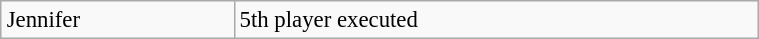<table class="wikitable plainrowheaders floatright" style="font-size: 95%; margin: 10px" align="right" width="40%">
<tr>
<td>Jennifer</td>
<td>5th player executed</td>
</tr>
</table>
